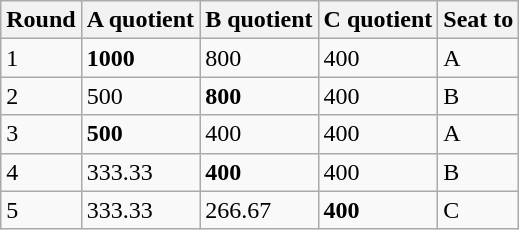<table class="wikitable">
<tr>
<th>Round</th>
<th>A quotient</th>
<th>B quotient</th>
<th>C quotient</th>
<th>Seat to</th>
</tr>
<tr>
<td>1</td>
<td><strong>1000</strong></td>
<td>800</td>
<td>400</td>
<td>A</td>
</tr>
<tr>
<td>2</td>
<td>500</td>
<td><strong>800</strong></td>
<td>400</td>
<td>B</td>
</tr>
<tr>
<td>3</td>
<td><strong>500</strong></td>
<td>400</td>
<td>400</td>
<td>A</td>
</tr>
<tr>
<td>4</td>
<td>333.33</td>
<td><strong>400</strong></td>
<td>400</td>
<td>B</td>
</tr>
<tr>
<td>5</td>
<td>333.33</td>
<td>266.67</td>
<td><strong>400</strong></td>
<td>C</td>
</tr>
</table>
